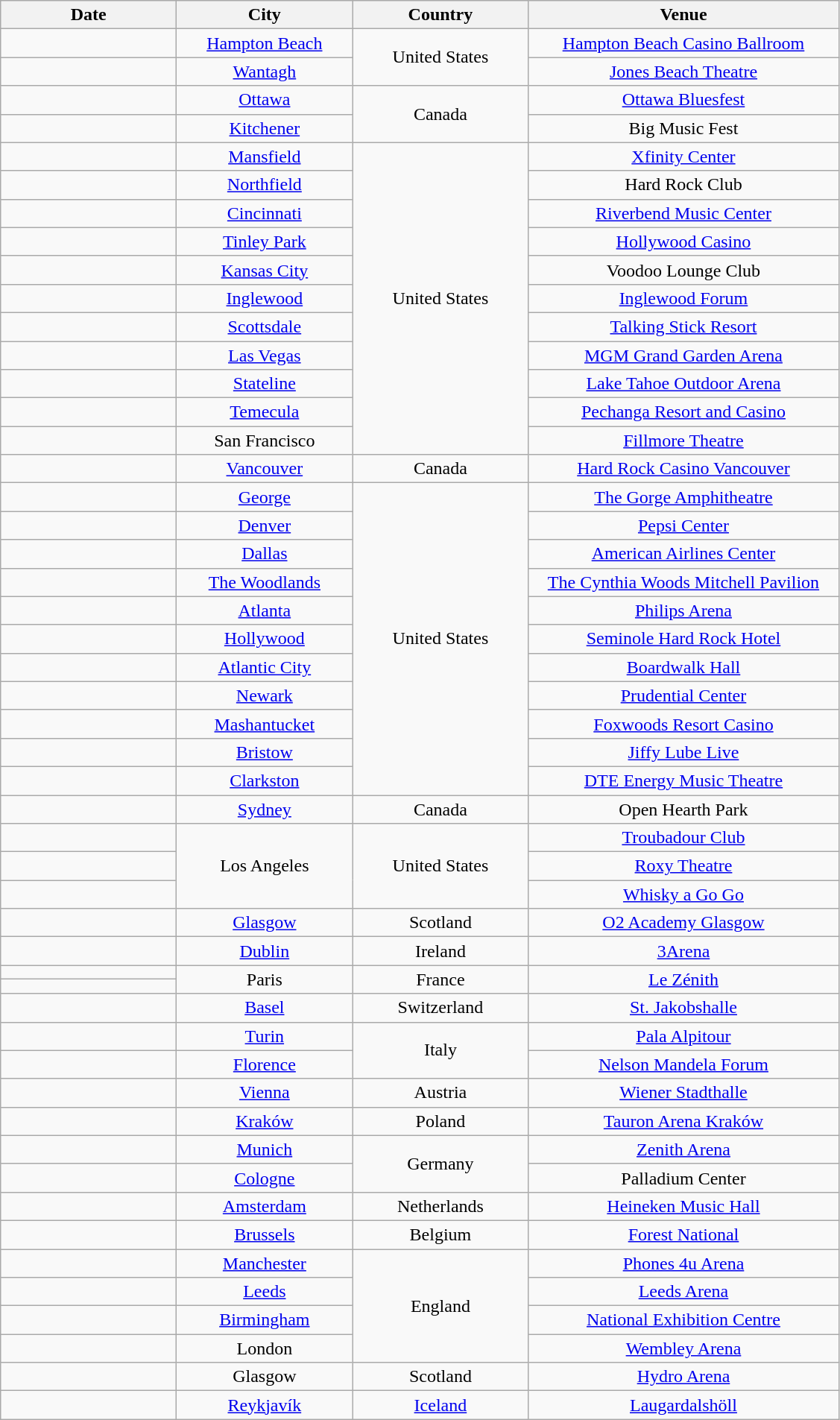<table class="wikitable" style="text-align:center">
<tr>
<th style="width:150px;">Date</th>
<th style="width:150px;">City</th>
<th style="width:150px;">Country</th>
<th style="width:270px;">Venue</th>
</tr>
<tr>
<td></td>
<td><a href='#'>Hampton Beach</a></td>
<td rowspan="2">United States</td>
<td><a href='#'>Hampton Beach Casino Ballroom</a></td>
</tr>
<tr>
<td></td>
<td><a href='#'>Wantagh</a></td>
<td><a href='#'>Jones Beach Theatre</a></td>
</tr>
<tr>
<td></td>
<td><a href='#'>Ottawa</a></td>
<td rowspan="2">Canada</td>
<td><a href='#'>Ottawa Bluesfest</a></td>
</tr>
<tr>
<td></td>
<td><a href='#'>Kitchener</a></td>
<td>Big Music Fest</td>
</tr>
<tr>
<td></td>
<td><a href='#'>Mansfield</a></td>
<td rowspan="11">United States</td>
<td><a href='#'>Xfinity Center</a></td>
</tr>
<tr>
<td></td>
<td><a href='#'>Northfield</a></td>
<td>Hard Rock Club</td>
</tr>
<tr>
<td></td>
<td><a href='#'>Cincinnati</a></td>
<td><a href='#'>Riverbend Music Center</a></td>
</tr>
<tr>
<td></td>
<td><a href='#'>Tinley Park</a></td>
<td><a href='#'>Hollywood Casino</a></td>
</tr>
<tr>
<td></td>
<td><a href='#'>Kansas City</a></td>
<td>Voodoo Lounge Club</td>
</tr>
<tr>
<td></td>
<td><a href='#'>Inglewood</a></td>
<td><a href='#'>Inglewood Forum</a></td>
</tr>
<tr>
<td></td>
<td><a href='#'>Scottsdale</a></td>
<td><a href='#'>Talking Stick Resort</a></td>
</tr>
<tr>
<td></td>
<td><a href='#'>Las Vegas</a></td>
<td><a href='#'>MGM Grand Garden Arena</a></td>
</tr>
<tr>
<td></td>
<td><a href='#'>Stateline</a></td>
<td><a href='#'>Lake Tahoe Outdoor Arena</a></td>
</tr>
<tr>
<td></td>
<td><a href='#'>Temecula</a></td>
<td><a href='#'>Pechanga Resort and Casino</a></td>
</tr>
<tr>
<td></td>
<td>San Francisco</td>
<td><a href='#'>Fillmore Theatre</a></td>
</tr>
<tr>
<td></td>
<td><a href='#'>Vancouver</a></td>
<td>Canada</td>
<td><a href='#'>Hard Rock Casino Vancouver</a></td>
</tr>
<tr>
<td></td>
<td><a href='#'>George</a></td>
<td rowspan="11">United States</td>
<td><a href='#'>The Gorge Amphitheatre</a></td>
</tr>
<tr>
<td></td>
<td><a href='#'>Denver</a></td>
<td><a href='#'>Pepsi Center</a></td>
</tr>
<tr>
<td></td>
<td><a href='#'>Dallas</a></td>
<td><a href='#'>American Airlines Center</a></td>
</tr>
<tr>
<td></td>
<td><a href='#'>The Woodlands</a></td>
<td><a href='#'>The Cynthia Woods Mitchell Pavilion</a></td>
</tr>
<tr>
<td></td>
<td><a href='#'>Atlanta</a></td>
<td><a href='#'>Philips Arena</a></td>
</tr>
<tr>
<td></td>
<td><a href='#'>Hollywood</a></td>
<td><a href='#'>Seminole Hard Rock Hotel</a></td>
</tr>
<tr>
<td></td>
<td><a href='#'>Atlantic City</a></td>
<td><a href='#'>Boardwalk Hall</a></td>
</tr>
<tr>
<td></td>
<td><a href='#'>Newark</a></td>
<td><a href='#'>Prudential Center</a></td>
</tr>
<tr>
<td></td>
<td><a href='#'>Mashantucket</a></td>
<td><a href='#'>Foxwoods Resort Casino</a></td>
</tr>
<tr>
<td></td>
<td><a href='#'>Bristow</a></td>
<td><a href='#'>Jiffy Lube Live</a></td>
</tr>
<tr>
<td></td>
<td><a href='#'>Clarkston</a></td>
<td><a href='#'>DTE Energy Music Theatre</a></td>
</tr>
<tr>
<td></td>
<td><a href='#'>Sydney</a></td>
<td>Canada</td>
<td>Open Hearth Park</td>
</tr>
<tr>
<td></td>
<td rowspan="3">Los Angeles</td>
<td rowspan="3">United States</td>
<td><a href='#'>Troubadour Club</a></td>
</tr>
<tr>
<td></td>
<td><a href='#'>Roxy Theatre</a></td>
</tr>
<tr>
<td></td>
<td><a href='#'>Whisky a Go Go</a></td>
</tr>
<tr>
<td></td>
<td><a href='#'>Glasgow</a></td>
<td>Scotland</td>
<td><a href='#'>O2 Academy Glasgow</a></td>
</tr>
<tr>
<td></td>
<td><a href='#'>Dublin</a></td>
<td>Ireland</td>
<td><a href='#'>3Arena</a></td>
</tr>
<tr>
<td></td>
<td rowspan="2">Paris</td>
<td rowspan="2">France</td>
<td rowspan="2"><a href='#'>Le Zénith</a></td>
</tr>
<tr>
<td></td>
</tr>
<tr>
<td></td>
<td><a href='#'>Basel</a></td>
<td>Switzerland</td>
<td><a href='#'>St. Jakobshalle</a></td>
</tr>
<tr>
<td></td>
<td><a href='#'>Turin</a></td>
<td rowspan="2">Italy</td>
<td><a href='#'>Pala Alpitour</a></td>
</tr>
<tr>
<td></td>
<td><a href='#'>Florence</a></td>
<td><a href='#'>Nelson Mandela Forum</a></td>
</tr>
<tr>
<td></td>
<td><a href='#'>Vienna</a></td>
<td>Austria</td>
<td><a href='#'>Wiener Stadthalle</a></td>
</tr>
<tr>
<td></td>
<td><a href='#'>Kraków</a></td>
<td>Poland</td>
<td><a href='#'>Tauron Arena Kraków</a></td>
</tr>
<tr>
<td></td>
<td><a href='#'>Munich</a></td>
<td rowspan="2">Germany</td>
<td><a href='#'>Zenith Arena</a></td>
</tr>
<tr>
<td></td>
<td><a href='#'>Cologne</a></td>
<td>Palladium Center</td>
</tr>
<tr>
<td></td>
<td><a href='#'>Amsterdam</a></td>
<td>Netherlands</td>
<td><a href='#'>Heineken Music Hall</a></td>
</tr>
<tr>
<td></td>
<td><a href='#'>Brussels</a></td>
<td>Belgium</td>
<td><a href='#'>Forest National</a></td>
</tr>
<tr>
<td></td>
<td><a href='#'>Manchester</a></td>
<td rowspan="4">England</td>
<td><a href='#'>Phones 4u Arena</a></td>
</tr>
<tr>
<td></td>
<td><a href='#'>Leeds</a></td>
<td><a href='#'>Leeds Arena</a></td>
</tr>
<tr>
<td></td>
<td><a href='#'>Birmingham</a></td>
<td><a href='#'>National Exhibition Centre</a></td>
</tr>
<tr>
<td></td>
<td>London</td>
<td><a href='#'>Wembley Arena</a></td>
</tr>
<tr>
<td></td>
<td>Glasgow</td>
<td>Scotland</td>
<td><a href='#'>Hydro Arena</a></td>
</tr>
<tr>
<td></td>
<td><a href='#'>Reykjavík</a></td>
<td><a href='#'>Iceland</a></td>
<td><a href='#'>Laugardalshöll</a></td>
</tr>
</table>
